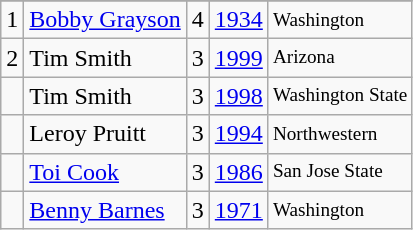<table class="wikitable">
<tr>
</tr>
<tr>
<td>1</td>
<td><a href='#'>Bobby Grayson</a></td>
<td>4</td>
<td><a href='#'>1934</a></td>
<td style="font-size:80%;">Washington</td>
</tr>
<tr>
<td>2</td>
<td>Tim Smith</td>
<td>3</td>
<td><a href='#'>1999</a></td>
<td style="font-size:80%;">Arizona</td>
</tr>
<tr>
<td></td>
<td>Tim Smith</td>
<td>3</td>
<td><a href='#'>1998</a></td>
<td style="font-size:80%;">Washington State</td>
</tr>
<tr>
<td></td>
<td>Leroy Pruitt</td>
<td>3</td>
<td><a href='#'>1994</a></td>
<td style="font-size:80%;">Northwestern</td>
</tr>
<tr>
<td></td>
<td><a href='#'>Toi Cook</a></td>
<td>3</td>
<td><a href='#'>1986</a></td>
<td style="font-size:80%;">San Jose State</td>
</tr>
<tr>
<td></td>
<td><a href='#'>Benny Barnes</a></td>
<td>3</td>
<td><a href='#'>1971</a></td>
<td style="font-size:80%;">Washington</td>
</tr>
</table>
